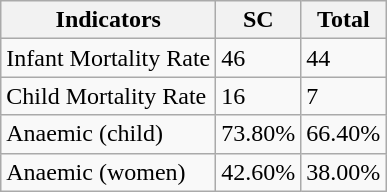<table class="wikitable sortable">
<tr>
<th>Indicators</th>
<th>SC</th>
<th>Total</th>
</tr>
<tr>
<td>Infant Mortality Rate</td>
<td>46</td>
<td>44</td>
</tr>
<tr>
<td>Child Mortality Rate</td>
<td>16</td>
<td>7</td>
</tr>
<tr>
<td>Anaemic (child)</td>
<td>73.80%</td>
<td>66.40%</td>
</tr>
<tr>
<td>Anaemic (women)</td>
<td>42.60%</td>
<td>38.00%</td>
</tr>
</table>
